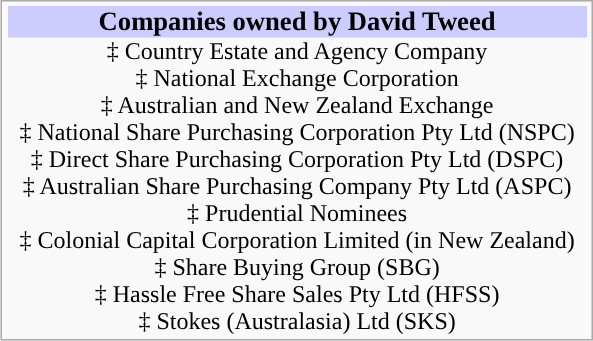<table class="infobox" style="margin: 0 0 1em 1em; border: 1px solid #aaa;" align="right" cellpadding=0 cellspacing=0>
<tr>
<th style="padding: 0 .5em; font-size: 111%; background: #ccf" align="center">Companies owned by David Tweed<br></th>
</tr>
<tr>
<td align="center" style="padding: 0 .5em;">‡ Country Estate and Agency Company</td>
</tr>
<tr>
<td align="center" style="padding: 0 .5em;">‡ National Exchange Corporation</td>
</tr>
<tr>
<td align="center" style="padding: 0 .5em;">‡ Australian and New Zealand Exchange</td>
</tr>
<tr>
<td align="center" style="padding: 0 .5em;">‡ National Share Purchasing Corporation Pty Ltd (NSPC)</td>
</tr>
<tr>
<td align="center" style="padding: 0 .5em;">‡ Direct Share Purchasing Corporation Pty Ltd (DSPC)</td>
</tr>
<tr>
<td align="center" style="padding: 0 .5em;">‡ Australian Share Purchasing Company Pty Ltd (ASPC)</td>
</tr>
<tr>
<td align="center" style="padding: 0 .5em;">‡ Prudential Nominees</td>
</tr>
<tr>
<td align="center" style="padding: 0 .5em;">‡ Colonial Capital Corporation Limited (in New Zealand)</td>
</tr>
<tr>
<td align="center" style="padding: 0 .5em;">‡ Share Buying Group (SBG)</td>
</tr>
<tr>
<td align="center" style="padding: 0 .5em;">‡ Hassle Free Share Sales Pty Ltd (HFSS)</td>
</tr>
<tr>
<td align="center" style="padding: 0 .5em;">‡ Stokes (Australasia) Ltd (SKS)</td>
<td></td>
</tr>
</table>
